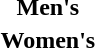<table>
<tr>
<th scope="row">Men's<br></th>
<td></td>
<td></td>
<td></td>
</tr>
<tr>
<th scope="row">Women's<br></th>
<td></td>
<td></td>
<td></td>
</tr>
</table>
